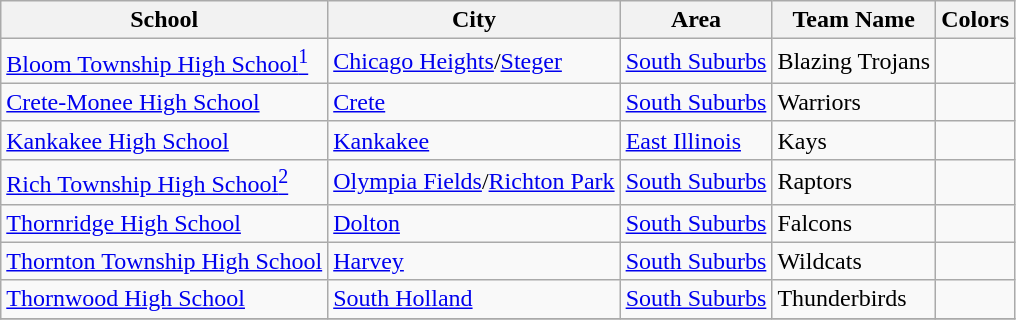<table class="wikitable">
<tr>
<th>School</th>
<th>City</th>
<th>Area</th>
<th>Team Name</th>
<th>Colors</th>
</tr>
<tr>
<td><a href='#'>Bloom Township High School</a><a href='#'><sup>1</sup></a></td>
<td><a href='#'>Chicago Heights</a>/<a href='#'>Steger</a></td>
<td><a href='#'>South Suburbs</a></td>
<td>Blazing Trojans</td>
<td> </td>
</tr>
<tr>
<td><a href='#'>Crete-Monee High School</a></td>
<td><a href='#'>Crete</a></td>
<td><a href='#'>South Suburbs</a></td>
<td>Warriors</td>
<td> </td>
</tr>
<tr>
<td><a href='#'>Kankakee High School</a></td>
<td><a href='#'>Kankakee</a></td>
<td><a href='#'>East Illinois</a></td>
<td>Kays</td>
<td> </td>
</tr>
<tr>
<td><a href='#'>Rich Township High School</a><a href='#'><sup>2</sup></a></td>
<td><a href='#'>Olympia Fields</a>/<a href='#'>Richton Park</a></td>
<td><a href='#'>South Suburbs</a></td>
<td>Raptors</td>
<td>  </td>
</tr>
<tr>
<td><a href='#'>Thornridge High School</a></td>
<td><a href='#'>Dolton</a></td>
<td><a href='#'>South Suburbs</a></td>
<td>Falcons</td>
<td> </td>
</tr>
<tr>
<td><a href='#'>Thornton Township High School</a></td>
<td><a href='#'>Harvey</a></td>
<td><a href='#'>South Suburbs</a></td>
<td>Wildcats</td>
<td> </td>
</tr>
<tr>
<td><a href='#'>Thornwood High School</a></td>
<td><a href='#'>South Holland</a></td>
<td><a href='#'>South Suburbs</a></td>
<td>Thunderbirds</td>
<td> </td>
</tr>
<tr>
</tr>
</table>
